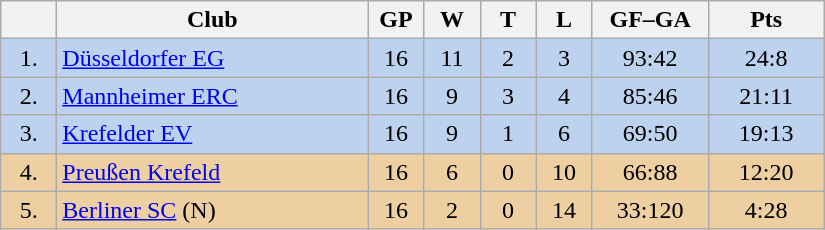<table class="wikitable">
<tr>
<th width="30"></th>
<th width="200">Club</th>
<th width="30">GP</th>
<th width="30">W</th>
<th width="30">T</th>
<th width="30">L</th>
<th width="70">GF–GA</th>
<th width="70">Pts</th>
</tr>
<tr bgcolor="#BCD2EE" align="center">
<td>1.</td>
<td align="left"><a href='#'>Düsseldorfer EG</a></td>
<td>16</td>
<td>11</td>
<td>2</td>
<td>3</td>
<td>93:42</td>
<td>24:8</td>
</tr>
<tr bgcolor=#BCD2EE align="center">
<td>2.</td>
<td align="left"><a href='#'>Mannheimer ERC</a></td>
<td>16</td>
<td>9</td>
<td>3</td>
<td>4</td>
<td>85:46</td>
<td>21:11</td>
</tr>
<tr bgcolor=#BCD2EE align="center">
<td>3.</td>
<td align="left"><a href='#'>Krefelder EV</a></td>
<td>16</td>
<td>9</td>
<td>1</td>
<td>6</td>
<td>69:50</td>
<td>19:13</td>
</tr>
<tr bgcolor=#EECFA1 align="center">
<td>4.</td>
<td align="left"><a href='#'>Preußen Krefeld</a></td>
<td>16</td>
<td>6</td>
<td>0</td>
<td>10</td>
<td>66:88</td>
<td>12:20</td>
</tr>
<tr bgcolor=#EECFA1 align="center">
<td>5.</td>
<td align="left"><a href='#'>Berliner SC</a> (N)</td>
<td>16</td>
<td>2</td>
<td>0</td>
<td>14</td>
<td>33:120</td>
<td>4:28</td>
</tr>
</table>
